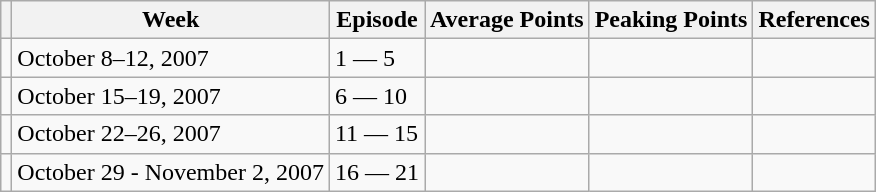<table class="wikitable">
<tr>
<th></th>
<th>Week</th>
<th>Episode</th>
<th>Average Points</th>
<th>Peaking Points</th>
<th>References</th>
</tr>
<tr>
<td></td>
<td>October 8–12, 2007</td>
<td>1 — 5</td>
<td></td>
<td></td>
<td></td>
</tr>
<tr>
<td></td>
<td>October 15–19, 2007</td>
<td>6 — 10</td>
<td></td>
<td></td>
<td></td>
</tr>
<tr>
<td></td>
<td>October 22–26, 2007</td>
<td>11 — 15</td>
<td></td>
<td></td>
<td></td>
</tr>
<tr>
<td></td>
<td>October 29 - November 2, 2007</td>
<td>16 — 21</td>
<td></td>
<td></td>
<td></td>
</tr>
</table>
